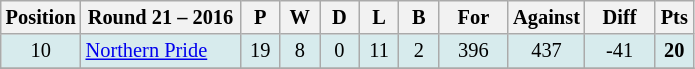<table class="wikitable" style="text-align:center; font-size:85%;">
<tr>
<th width=40 abbr="Position">Position</th>
<th width=100>Round 21 – 2016</th>
<th width=20 abbr="Played">P</th>
<th width=20 abbr="Won">W</th>
<th width=20 abbr="Drawn">D</th>
<th width=20 abbr="Lost">L</th>
<th width=20 abbr="Bye">B</th>
<th width=40 abbr="Points for">For</th>
<th width=40 abbr="Points against">Against</th>
<th width=40 abbr="Points difference">Diff</th>
<th width=20 abbr="Points">Pts</th>
</tr>
<tr style="background: #d7ebed;">
<td>10</td>
<td style="text-align:left;"> <a href='#'>Northern Pride</a></td>
<td>19</td>
<td>8</td>
<td>0</td>
<td>11</td>
<td>2</td>
<td>396</td>
<td>437</td>
<td>-41</td>
<td><strong>20</strong></td>
</tr>
<tr>
</tr>
</table>
